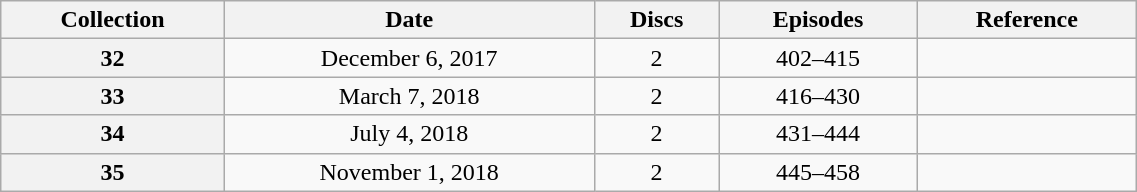<table class="wikitable" style="text-align: center; width: 60%;">
<tr>
<th scope="col" 175px;>Collection</th>
<th scope="col" 125px;>Date</th>
<th scope="col">Discs</th>
<th scope="col">Episodes</th>
<th scope="col">Reference</th>
</tr>
<tr>
<th scope="row">32</th>
<td>December 6, 2017</td>
<td>2</td>
<td>402–415</td>
<td></td>
</tr>
<tr>
<th scope="row">33</th>
<td>March 7, 2018</td>
<td>2</td>
<td>416–430</td>
<td></td>
</tr>
<tr>
<th scope="row">34</th>
<td>July 4, 2018</td>
<td>2</td>
<td>431–444</td>
<td></td>
</tr>
<tr>
<th scope="row">35</th>
<td>November 1, 2018</td>
<td>2</td>
<td>445–458</td>
<td></td>
</tr>
</table>
